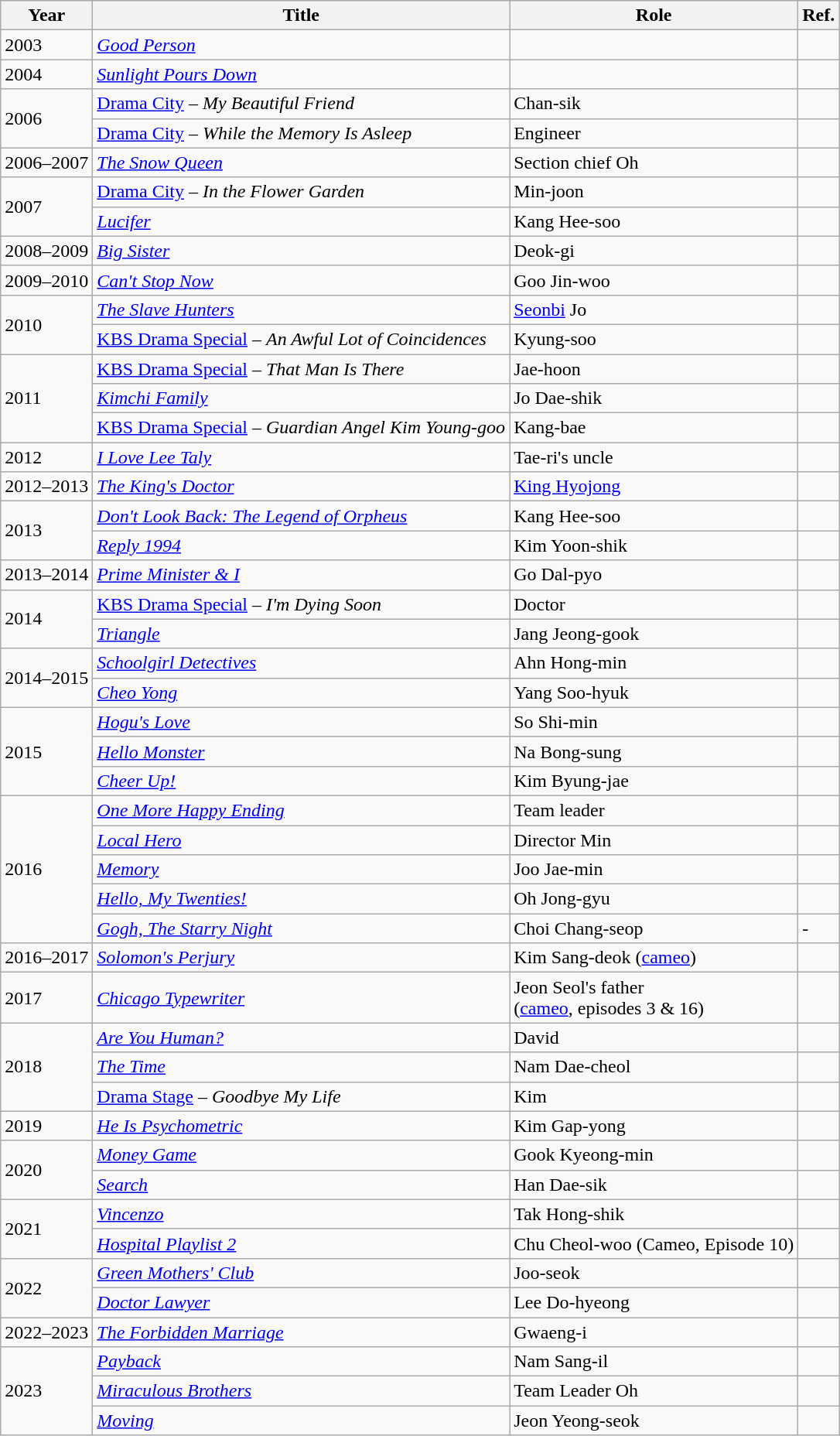<table class="wikitable sortable">
<tr>
<th>Year</th>
<th>Title</th>
<th>Role</th>
<th>Ref.</th>
</tr>
<tr>
<td>2003</td>
<td><em><a href='#'>Good Person</a></em></td>
<td></td>
<td></td>
</tr>
<tr>
<td>2004</td>
<td><em><a href='#'>Sunlight Pours Down</a></em></td>
<td></td>
<td></td>
</tr>
<tr>
<td rowspan=2>2006</td>
<td><a href='#'>Drama City</a> – <em>My Beautiful Friend</em></td>
<td>Chan-sik</td>
<td></td>
</tr>
<tr>
<td><a href='#'>Drama City</a> – <em>While the Memory Is Asleep</em></td>
<td>Engineer</td>
<td></td>
</tr>
<tr>
<td>2006–2007</td>
<td><em><a href='#'>The Snow Queen</a></em></td>
<td>Section chief Oh</td>
<td></td>
</tr>
<tr>
<td rowspan=2>2007</td>
<td><a href='#'>Drama City</a> – <em>In the Flower Garden</em></td>
<td>Min-joon</td>
<td></td>
</tr>
<tr>
<td><em><a href='#'>Lucifer</a></em></td>
<td>Kang Hee-soo</td>
<td></td>
</tr>
<tr>
<td>2008–2009</td>
<td><em><a href='#'>Big Sister</a></em></td>
<td>Deok-gi</td>
<td></td>
</tr>
<tr>
<td>2009–2010</td>
<td><em><a href='#'>Can't Stop Now</a></em></td>
<td>Goo Jin-woo</td>
<td></td>
</tr>
<tr>
<td rowspan=2>2010</td>
<td><em><a href='#'>The Slave Hunters</a></em></td>
<td><a href='#'>Seonbi</a> Jo</td>
<td></td>
</tr>
<tr>
<td><a href='#'>KBS Drama Special</a> – <em>An Awful Lot of Coincidences</em></td>
<td>Kyung-soo</td>
<td></td>
</tr>
<tr>
<td rowspan=3>2011</td>
<td><a href='#'>KBS Drama Special</a> – <em>That Man Is There</em></td>
<td>Jae-hoon</td>
<td></td>
</tr>
<tr>
<td><em><a href='#'>Kimchi Family</a></em></td>
<td>Jo Dae-shik</td>
<td></td>
</tr>
<tr>
<td><a href='#'>KBS Drama Special</a> – <em>Guardian Angel Kim Young-goo</em></td>
<td>Kang-bae</td>
<td></td>
</tr>
<tr>
<td>2012</td>
<td><em><a href='#'>I Love Lee Taly</a></em></td>
<td>Tae-ri's uncle</td>
<td></td>
</tr>
<tr>
<td>2012–2013</td>
<td><em><a href='#'>The King's Doctor</a></em></td>
<td><a href='#'>King Hyojong</a></td>
<td></td>
</tr>
<tr>
<td rowspan=2>2013</td>
<td><em><a href='#'>Don't Look Back: The Legend of Orpheus</a></em></td>
<td>Kang Hee-soo</td>
<td></td>
</tr>
<tr>
<td><em><a href='#'>Reply 1994</a></em></td>
<td>Kim Yoon-shik</td>
<td></td>
</tr>
<tr>
<td>2013–2014</td>
<td><em><a href='#'>Prime Minister & I</a></em></td>
<td>Go Dal-pyo</td>
<td></td>
</tr>
<tr>
<td rowspan=2>2014</td>
<td><a href='#'>KBS Drama Special</a> – <em>I'm Dying Soon</em></td>
<td>Doctor</td>
<td></td>
</tr>
<tr>
<td><em><a href='#'>Triangle</a></em></td>
<td>Jang Jeong-gook</td>
<td></td>
</tr>
<tr>
<td rowspan=2>2014–2015</td>
<td><em><a href='#'>Schoolgirl Detectives</a></em></td>
<td>Ahn Hong-min</td>
<td></td>
</tr>
<tr>
<td><em><a href='#'>Cheo Yong</a></em></td>
<td>Yang Soo-hyuk</td>
<td></td>
</tr>
<tr>
<td rowspan=3>2015</td>
<td><em><a href='#'>Hogu's Love</a></em></td>
<td>So Shi-min</td>
<td></td>
</tr>
<tr>
<td><em><a href='#'>Hello Monster</a></em></td>
<td>Na Bong-sung</td>
<td></td>
</tr>
<tr>
<td><em><a href='#'>Cheer Up!</a></em></td>
<td>Kim Byung-jae</td>
<td></td>
</tr>
<tr>
<td rowspan=5>2016</td>
<td><em><a href='#'>One More Happy Ending</a></em></td>
<td>Team leader</td>
<td></td>
</tr>
<tr>
<td><em><a href='#'>Local Hero</a></em></td>
<td>Director Min</td>
<td></td>
</tr>
<tr>
<td><em><a href='#'>Memory</a></em></td>
<td>Joo Jae-min</td>
<td></td>
</tr>
<tr>
<td><em><a href='#'>Hello, My Twenties!</a></em></td>
<td>Oh Jong-gyu</td>
<td></td>
</tr>
<tr>
<td><em><a href='#'>Gogh, The Starry Night</a></em></td>
<td>Choi Chang-seop</td>
<td>-</td>
</tr>
<tr>
<td>2016–2017</td>
<td><em><a href='#'>Solomon's Perjury</a></em></td>
<td>Kim Sang-deok (<a href='#'>cameo</a>)</td>
<td></td>
</tr>
<tr>
<td>2017</td>
<td><em><a href='#'>Chicago Typewriter</a></em></td>
<td>Jeon Seol's father<br>(<a href='#'>cameo</a>, episodes 3 & 16)</td>
<td></td>
</tr>
<tr>
<td rowspan=3>2018</td>
<td><em><a href='#'>Are You Human?</a></em></td>
<td>David</td>
<td></td>
</tr>
<tr>
<td><em><a href='#'>The Time</a></em></td>
<td>Nam Dae-cheol</td>
<td></td>
</tr>
<tr>
<td><a href='#'>Drama Stage</a> – <em>Goodbye My Life</em></td>
<td>Kim</td>
<td></td>
</tr>
<tr>
<td>2019</td>
<td><em><a href='#'>He Is Psychometric</a></em></td>
<td>Kim Gap-yong</td>
<td></td>
</tr>
<tr>
<td rowspan=2>2020</td>
<td><em><a href='#'>Money Game</a></em></td>
<td>Gook Kyeong-min</td>
<td></td>
</tr>
<tr>
<td><em><a href='#'>Search</a></em></td>
<td>Han Dae-sik</td>
<td></td>
</tr>
<tr>
<td rowspan=2>2021</td>
<td><em><a href='#'>Vincenzo</a></em></td>
<td>Tak Hong-shik</td>
<td></td>
</tr>
<tr>
<td><em><a href='#'>Hospital Playlist 2</a></em></td>
<td>Chu Cheol-woo (Cameo, Episode 10)</td>
<td></td>
</tr>
<tr>
<td rowspan=2>2022</td>
<td><em><a href='#'>Green Mothers' Club</a></em></td>
<td>Joo-seok</td>
<td></td>
</tr>
<tr>
<td><em><a href='#'>Doctor Lawyer</a></em></td>
<td>Lee Do-hyeong</td>
<td></td>
</tr>
<tr>
<td>2022–2023</td>
<td><em><a href='#'>The Forbidden Marriage</a></em></td>
<td>Gwaeng-i</td>
<td></td>
</tr>
<tr>
<td rowspan="3">2023</td>
<td><em><a href='#'>Payback</a></em></td>
<td>Nam Sang-il</td>
<td></td>
</tr>
<tr>
<td><em><a href='#'>Miraculous Brothers</a></em></td>
<td>Team Leader Oh</td>
<td></td>
</tr>
<tr>
<td><em><a href='#'>Moving</a></em></td>
<td>Jeon Yeong-seok</td>
<td></td>
</tr>
</table>
